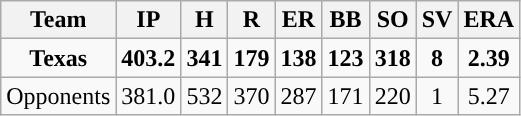<table class="wikitable sortable">
<tr>
<th>Team</th>
<th>IP</th>
<th>H</th>
<th>R</th>
<th>ER</th>
<th>BB</th>
<th>SO</th>
<th>SV</th>
<th>ERA</th>
</tr>
<tr style="text-align:center; font-weight: bold;">
<td>Texas</td>
<td>403.2</td>
<td>341</td>
<td>179</td>
<td>138</td>
<td>123</td>
<td>318</td>
<td>8</td>
<td>2.39</td>
</tr>
<tr style="text-align:center;">
<td>Opponents</td>
<td>381.0</td>
<td>532</td>
<td>370</td>
<td>287</td>
<td>171</td>
<td>220</td>
<td>1</td>
<td>5.27</td>
</tr>
</table>
